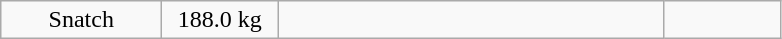<table class = "wikitable" style="text-align:center;">
<tr>
<td width=100>Snatch</td>
<td width=70>188.0 kg</td>
<td width=250 align=left></td>
<td width=70></td>
</tr>
</table>
